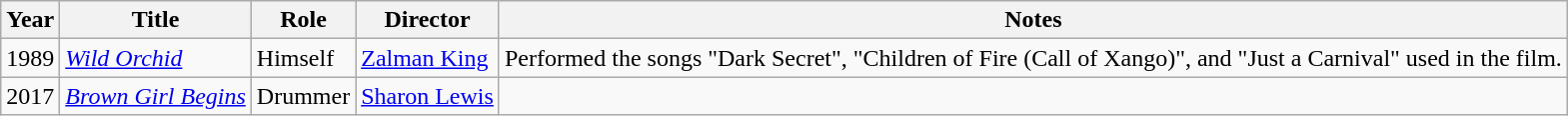<table class="wikitable">
<tr>
<th>Year</th>
<th>Title</th>
<th>Role</th>
<th>Director</th>
<th>Notes</th>
</tr>
<tr>
<td>1989</td>
<td><em><a href='#'>Wild Orchid</a></em></td>
<td>Himself</td>
<td><a href='#'>Zalman King</a></td>
<td>Performed the songs "Dark Secret", "Children of Fire (Call of Xango)", and "Just a Carnival" used in the film.</td>
</tr>
<tr>
<td>2017</td>
<td><em><a href='#'>Brown Girl Begins</a></em></td>
<td>Drummer</td>
<td><a href='#'>Sharon Lewis</a></td>
<td></td>
</tr>
</table>
